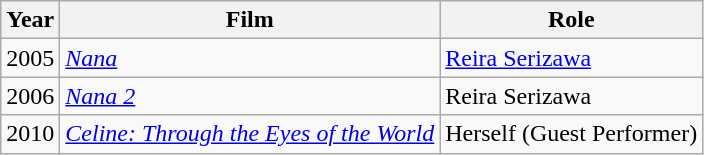<table class="wikitable">
<tr>
<th>Year</th>
<th>Film</th>
<th>Role</th>
</tr>
<tr>
<td>2005</td>
<td><em><a href='#'>Nana</a></em></td>
<td><a href='#'>Reira Serizawa</a></td>
</tr>
<tr>
<td>2006</td>
<td><em><a href='#'>Nana 2</a></em></td>
<td>Reira Serizawa</td>
</tr>
<tr>
<td>2010</td>
<td><em><a href='#'>Celine: Through the Eyes of the World</a></em></td>
<td>Herself (Guest Performer)</td>
</tr>
</table>
